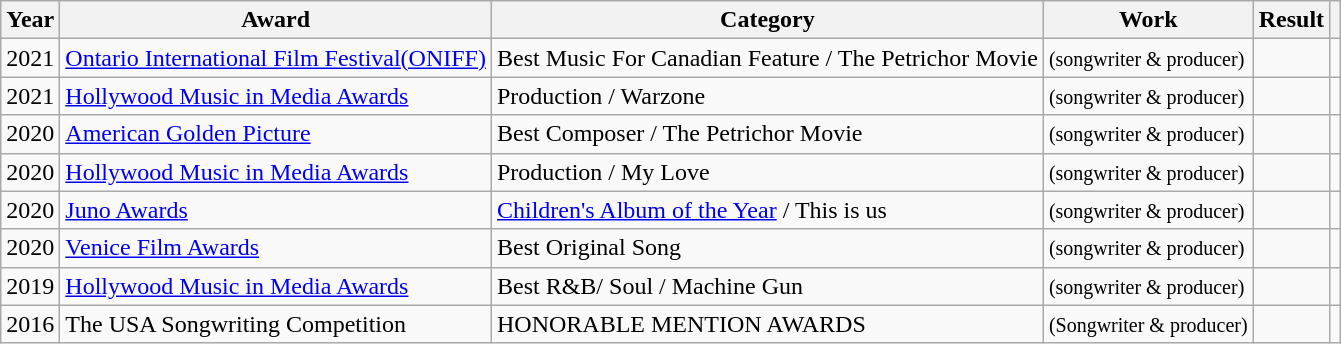<table class="wikitable sortable">
<tr>
<th>Year</th>
<th>Award</th>
<th>Category</th>
<th>Work</th>
<th>Result</th>
<th></th>
</tr>
<tr>
<td>2021</td>
<td><a href='#'>Ontario International Film Festival(ONIFF)</a></td>
<td>Best Music For Canadian Feature / The Petrichor Movie</td>
<td><small>(songwriter & producer)</small></td>
<td></td>
<td></td>
</tr>
<tr>
<td>2021</td>
<td><a href='#'>Hollywood Music in Media Awards</a></td>
<td>Production / Warzone</td>
<td><small>(songwriter & producer)</small></td>
<td></td>
<td></td>
</tr>
<tr>
<td>2020</td>
<td><a href='#'>American Golden Picture</a></td>
<td>Best Composer / The Petrichor Movie</td>
<td><small>(songwriter & producer)</small></td>
<td></td>
<td></td>
</tr>
<tr>
<td>2020</td>
<td><a href='#'>Hollywood Music in Media Awards</a></td>
<td>Production / My Love</td>
<td><small>(songwriter & producer)</small></td>
<td></td>
<td></td>
</tr>
<tr>
<td>2020</td>
<td><a href='#'>Juno Awards</a></td>
<td><a href='#'>Children's Album of the Year</a> / This is us</td>
<td><small>(songwriter & producer)</small></td>
<td></td>
<td></td>
</tr>
<tr>
<td>2020</td>
<td><a href='#'>Venice Film Awards</a></td>
<td>Best Original Song</td>
<td><small>(songwriter & producer)</small></td>
<td></td>
<td></td>
</tr>
<tr>
<td>2019</td>
<td><a href='#'>Hollywood Music in Media Awards</a></td>
<td>Best R&B/ Soul / Machine Gun</td>
<td><small>(songwriter & producer)</small></td>
<td></td>
<td></td>
</tr>
<tr>
<td>2016</td>
<td>The USA Songwriting Competition</td>
<td>HONORABLE MENTION AWARDS</td>
<td><small>(Songwriter & producer)</small></td>
<td></td>
<td></td>
</tr>
</table>
